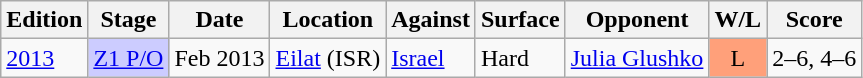<table class=wikitable>
<tr>
<th>Edition</th>
<th>Stage</th>
<th>Date</th>
<th>Location</th>
<th>Against</th>
<th>Surface</th>
<th>Opponent</th>
<th>W/L</th>
<th>Score</th>
</tr>
<tr>
<td><a href='#'>2013</a></td>
<td style="background:#ccf;"><a href='#'>Z1 P/O</a></td>
<td>Feb 2013</td>
<td><a href='#'>Eilat</a> (ISR)</td>
<td> <a href='#'>Israel</a></td>
<td>Hard</td>
<td><a href='#'>Julia Glushko</a></td>
<td style="text-align:center; background:#ffa07a;">L</td>
<td>2–6, 4–6</td>
</tr>
</table>
